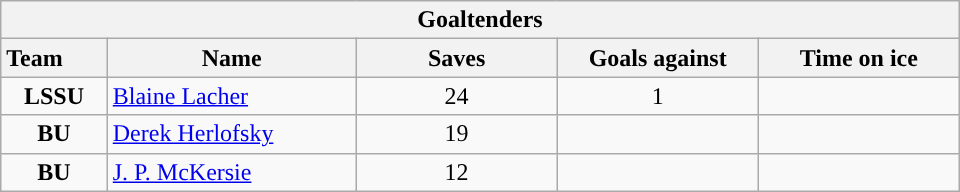<table class="wikitable" style="width:40em; text-align:right;">
<tr>
<th colspan=5>Goaltenders</th>
</tr>
<tr>
<th style="width:4em; text-align:left;">Team</th>
<th style="width:10em;">Name</th>
<th style="width:8em;">Saves</th>
<th style="width:8em;">Goals against</th>
<th style="width:8em;">Time on ice</th>
</tr>
<tr>
<td align=center><strong>LSSU</strong></td>
<td style="text-align:left;"><a href='#'>Blaine Lacher</a></td>
<td align=center>24</td>
<td align=center>1</td>
<td align=center></td>
</tr>
<tr>
<td align=center><strong>BU</strong></td>
<td style="text-align:left;"><a href='#'>Derek Herlofsky</a></td>
<td align=center>19</td>
<td align=center></td>
<td align=center></td>
</tr>
<tr>
<td align=center><strong>BU</strong></td>
<td style="text-align:left;"><a href='#'>J. P. McKersie</a></td>
<td align=center>12</td>
<td align=center></td>
<td align=center></td>
</tr>
</table>
